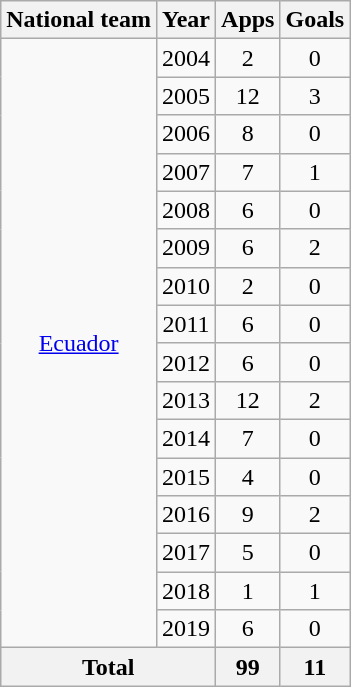<table class=wikitable style=text-align:center>
<tr>
<th>National team</th>
<th>Year</th>
<th>Apps</th>
<th>Goals</th>
</tr>
<tr>
<td rowspan=16><a href='#'>Ecuador</a></td>
<td>2004</td>
<td>2</td>
<td>0</td>
</tr>
<tr>
<td>2005</td>
<td>12</td>
<td>3</td>
</tr>
<tr>
<td>2006</td>
<td>8</td>
<td>0</td>
</tr>
<tr>
<td>2007</td>
<td>7</td>
<td>1</td>
</tr>
<tr>
<td>2008</td>
<td>6</td>
<td>0</td>
</tr>
<tr>
<td>2009</td>
<td>6</td>
<td>2</td>
</tr>
<tr>
<td>2010</td>
<td>2</td>
<td>0</td>
</tr>
<tr>
<td>2011</td>
<td>6</td>
<td>0</td>
</tr>
<tr>
<td>2012</td>
<td>6</td>
<td>0</td>
</tr>
<tr>
<td>2013</td>
<td>12</td>
<td>2</td>
</tr>
<tr>
<td>2014</td>
<td>7</td>
<td>0</td>
</tr>
<tr>
<td>2015</td>
<td>4</td>
<td>0</td>
</tr>
<tr>
<td>2016</td>
<td>9</td>
<td>2</td>
</tr>
<tr>
<td>2017</td>
<td>5</td>
<td>0</td>
</tr>
<tr>
<td>2018</td>
<td>1</td>
<td>1</td>
</tr>
<tr>
<td>2019</td>
<td>6</td>
<td>0</td>
</tr>
<tr>
<th colspan=2>Total</th>
<th>99</th>
<th>11</th>
</tr>
</table>
